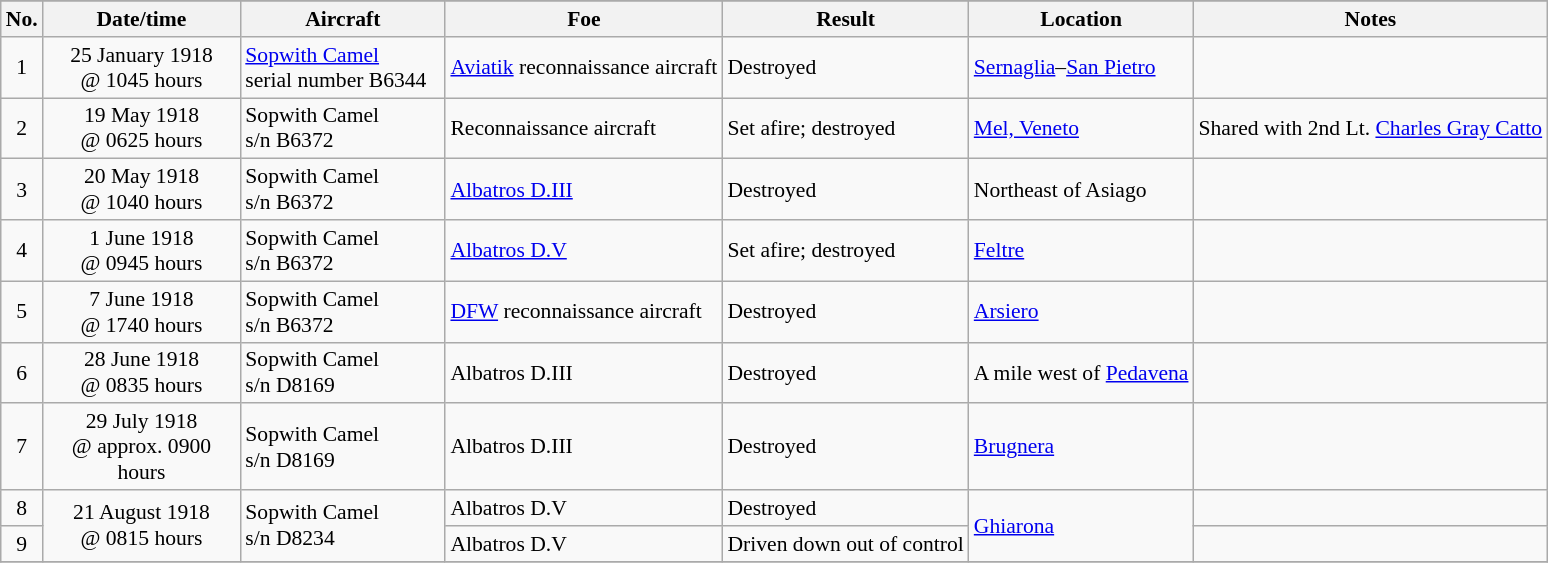<table class="wikitable" style="font-size:90%;">
<tr>
</tr>
<tr>
<th>No.</th>
<th width="125">Date/time</th>
<th width="130">Aircraft</th>
<th>Foe</th>
<th>Result</th>
<th>Location</th>
<th>Notes</th>
</tr>
<tr>
<td align="center">1</td>
<td align="center">25 January 1918<br>@ 1045 hours</td>
<td><a href='#'>Sopwith Camel</a><br>serial number B6344</td>
<td><a href='#'>Aviatik</a> reconnaissance aircraft</td>
<td>Destroyed</td>
<td><a href='#'>Sernaglia</a>–<a href='#'>San Pietro</a></td>
<td></td>
</tr>
<tr>
<td align="center">2</td>
<td align="center">19 May 1918<br>@ 0625 hours</td>
<td>Sopwith Camel<br>s/n B6372</td>
<td>Reconnaissance aircraft</td>
<td>Set afire; destroyed</td>
<td><a href='#'>Mel, Veneto</a></td>
<td>Shared with 2nd Lt. <a href='#'>Charles Gray Catto</a></td>
</tr>
<tr>
<td align="center">3</td>
<td align="center">20 May 1918<br>@ 1040 hours</td>
<td>Sopwith Camel<br>s/n B6372</td>
<td><a href='#'>Albatros D.III</a></td>
<td>Destroyed</td>
<td>Northeast of Asiago</td>
<td></td>
</tr>
<tr>
<td align="center">4</td>
<td align="center">1 June 1918<br>@ 0945 hours</td>
<td>Sopwith Camel<br>s/n B6372</td>
<td><a href='#'>Albatros D.V</a></td>
<td>Set afire; destroyed</td>
<td><a href='#'>Feltre</a></td>
<td></td>
</tr>
<tr>
<td align="center">5</td>
<td align="center">7 June 1918<br>@ 1740 hours</td>
<td>Sopwith Camel<br>s/n B6372</td>
<td><a href='#'>DFW</a> reconnaissance aircraft</td>
<td>Destroyed</td>
<td><a href='#'>Arsiero</a></td>
<td></td>
</tr>
<tr>
<td align="center">6</td>
<td align="center">28 June 1918<br>@ 0835 hours</td>
<td>Sopwith Camel<br>s/n D8169</td>
<td>Albatros D.III</td>
<td>Destroyed</td>
<td>A mile west of <a href='#'>Pedavena</a></td>
<td></td>
</tr>
<tr>
<td align="center">7</td>
<td align="center">29 July 1918<br>@ approx. 0900 hours</td>
<td>Sopwith Camel<br>s/n D8169</td>
<td>Albatros D.III</td>
<td>Destroyed</td>
<td><a href='#'>Brugnera</a></td>
<td></td>
</tr>
<tr>
<td align="center">8</td>
<td align="center" rowspan="2">21 August 1918<br>@ 0815 hours</td>
<td rowspan="2">Sopwith Camel<br>s/n D8234</td>
<td>Albatros D.V</td>
<td>Destroyed</td>
<td rowspan="2"><a href='#'>Ghiarona</a></td>
<td></td>
</tr>
<tr>
<td align="center">9</td>
<td>Albatros D.V</td>
<td>Driven down out of control</td>
<td></td>
</tr>
<tr>
</tr>
</table>
